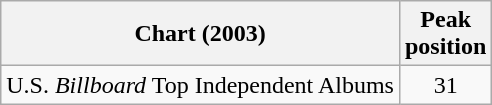<table class="wikitable">
<tr>
<th align="center">Chart (2003)</th>
<th align="center">Peak<br>position</th>
</tr>
<tr>
<td align="left">U.S. <em>Billboard</em> Top Independent Albums</td>
<td align="center">31</td>
</tr>
</table>
